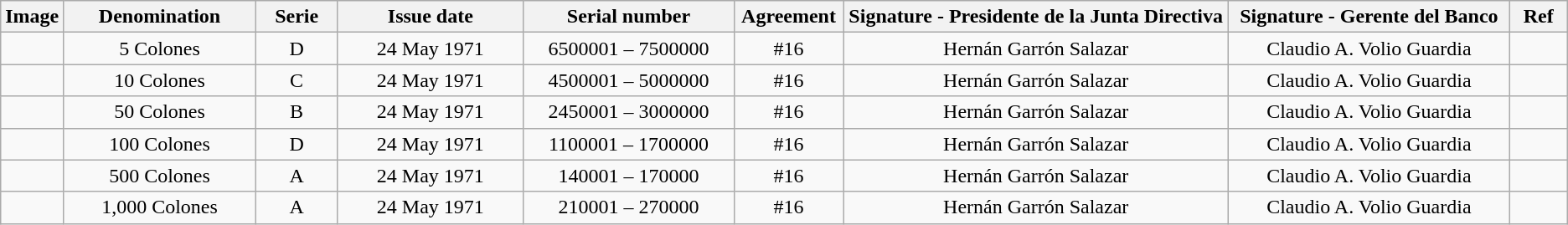<table class="wikitable">
<tr>
<th>Image</th>
<th width="150">Denomination</th>
<th width=  60>Serie</th>
<th width= 150>Issue date</th>
<th width= 170>Serial number</th>
<th width=  80>Agreement</th>
<th width= 320>Signature - Presidente de la Junta Directiva</th>
<th width= 230>Signature - Gerente del Banco</th>
<th width=  40>Ref</th>
</tr>
<tr>
<td></td>
<td align="center">5 Colones</td>
<td align="center">D</td>
<td align="center">24 May 1971</td>
<td align="center">6500001 – 7500000</td>
<td align="center">#16</td>
<td align="center">Hernán Garrón Salazar</td>
<td align="center">Claudio A. Volio Guardia</td>
<td align="center"></td>
</tr>
<tr>
<td></td>
<td align="center">10 Colones</td>
<td align="center">C</td>
<td align="center">24 May 1971</td>
<td align="center">4500001 – 5000000</td>
<td align="center">#16</td>
<td align="center">Hernán Garrón Salazar</td>
<td align="center">Claudio A. Volio Guardia</td>
<td align="center"></td>
</tr>
<tr>
<td></td>
<td align="center">50 Colones</td>
<td align="center">B</td>
<td align="center">24 May 1971</td>
<td align="center">2450001 – 3000000</td>
<td align="center">#16</td>
<td align="center">Hernán Garrón Salazar</td>
<td align="center">Claudio A. Volio Guardia</td>
<td align="center"></td>
</tr>
<tr>
<td></td>
<td align="center">100 Colones</td>
<td align="center">D</td>
<td align="center">24 May 1971</td>
<td align="center">1100001 – 1700000</td>
<td align="center">#16</td>
<td align="center">Hernán Garrón Salazar</td>
<td align="center">Claudio A. Volio Guardia</td>
<td align="center"></td>
</tr>
<tr>
<td></td>
<td align="center">500 Colones</td>
<td align="center">A</td>
<td align="center">24 May 1971</td>
<td align="center">140001 – 170000</td>
<td align="center">#16</td>
<td align="center">Hernán Garrón Salazar</td>
<td align="center">Claudio A. Volio Guardia</td>
<td align="center"></td>
</tr>
<tr>
<td></td>
<td align="center">1,000 Colones</td>
<td align="center">A</td>
<td align="center">24 May 1971</td>
<td align="center">210001 – 270000</td>
<td align="center">#16</td>
<td align="center">Hernán Garrón Salazar</td>
<td align="center">Claudio A. Volio Guardia</td>
<td align="center"></td>
</tr>
</table>
